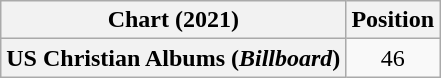<table class="wikitable sortable plainrowheaders" style="text-align:center">
<tr>
<th scope="col">Chart (2021)</th>
<th scope="col">Position</th>
</tr>
<tr>
<th scope="row">US Christian Albums (<em>Billboard</em>)</th>
<td>46</td>
</tr>
</table>
